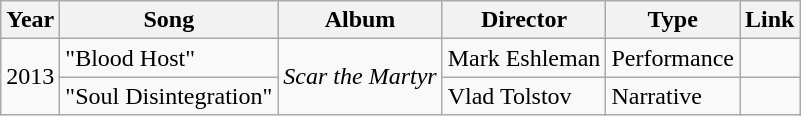<table class="wikitable">
<tr>
<th>Year</th>
<th>Song</th>
<th>Album</th>
<th>Director</th>
<th>Type</th>
<th>Link</th>
</tr>
<tr>
<td rowspan=2>2013</td>
<td>"Blood Host"</td>
<td rowspan=2><em>Scar the Martyr</em></td>
<td>Mark Eshleman</td>
<td>Performance</td>
<td></td>
</tr>
<tr>
<td>"Soul Disintegration"</td>
<td>Vlad Tolstov</td>
<td>Narrative</td>
<td></td>
</tr>
</table>
